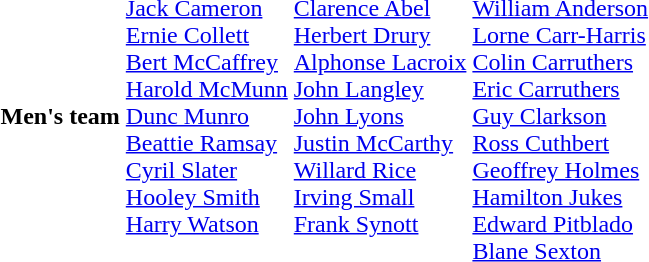<table>
<tr>
<th scope="row">Men's team<br></th>
<td valign=top><br><a href='#'>Jack Cameron</a><br><a href='#'>Ernie Collett</a><br><a href='#'>Bert McCaffrey</a><br><a href='#'>Harold McMunn</a><br><a href='#'>Dunc Munro</a><br><a href='#'>Beattie Ramsay</a><br><a href='#'>Cyril Slater</a><br><a href='#'>Hooley Smith</a><br><a href='#'>Harry Watson</a></td>
<td valign=top><br><a href='#'>Clarence Abel</a><br><a href='#'>Herbert Drury</a><br><a href='#'>Alphonse Lacroix</a><br><a href='#'>John Langley</a><br><a href='#'>John Lyons</a><br><a href='#'>Justin McCarthy</a><br><a href='#'>Willard Rice</a><br><a href='#'>Irving Small</a><br><a href='#'>Frank Synott</a></td>
<td><br><a href='#'>William Anderson</a><br><a href='#'>Lorne Carr-Harris</a><br><a href='#'>Colin Carruthers</a><br><a href='#'>Eric Carruthers</a><br><a href='#'>Guy Clarkson</a><br><a href='#'>Ross Cuthbert</a><br><a href='#'>Geoffrey Holmes</a><br><a href='#'>Hamilton Jukes</a><br><a href='#'>Edward Pitblado</a><br><a href='#'>Blane Sexton</a></td>
</tr>
</table>
